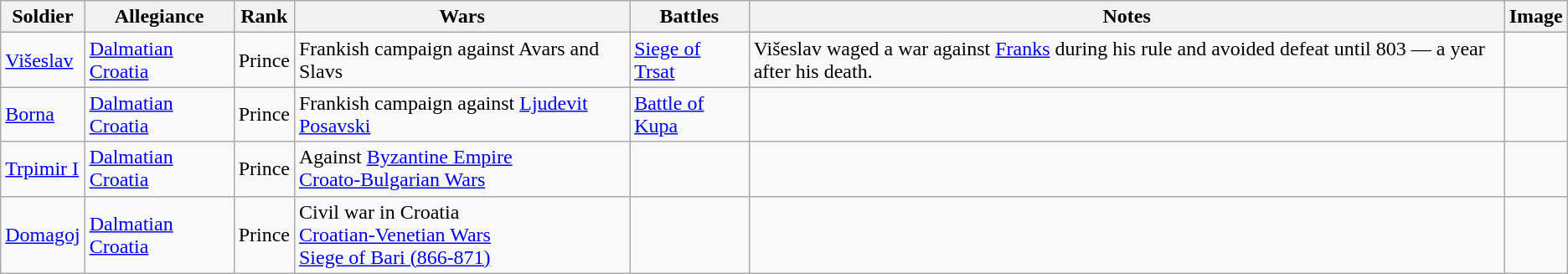<table class="wikitable sortable">
<tr>
<th>Soldier</th>
<th>Allegiance</th>
<th>Rank</th>
<th>Wars</th>
<th>Battles</th>
<th>Notes</th>
<th class="unsortable">Image</th>
</tr>
<tr>
<td><a href='#'>Višeslav</a></td>
<td><a href='#'>Dalmatian Croatia</a></td>
<td>Prince</td>
<td>Frankish campaign against Avars and Slavs</td>
<td><a href='#'>Siege of Trsat</a></td>
<td>Višeslav waged a war against <a href='#'>Franks</a> during his rule and avoided defeat until 803 — a year after his death.</td>
<td></td>
</tr>
<tr>
<td><a href='#'>Borna</a></td>
<td><a href='#'>Dalmatian Croatia</a></td>
<td>Prince</td>
<td>Frankish campaign against <a href='#'>Ljudevit Posavski</a></td>
<td><a href='#'>Battle of Kupa</a></td>
<td></td>
<td></td>
</tr>
<tr>
<td><a href='#'>Trpimir I</a></td>
<td><a href='#'>Dalmatian Croatia</a></td>
<td>Prince</td>
<td>Against <a href='#'>Byzantine Empire</a><br><a href='#'>Croato-Bulgarian Wars</a></td>
<td></td>
<td></td>
<td></td>
</tr>
<tr>
<td><a href='#'>Domagoj</a></td>
<td><a href='#'>Dalmatian Croatia</a></td>
<td>Prince</td>
<td>Civil war in Croatia<br><a href='#'>Croatian-Venetian Wars</a><br><a href='#'>Siege of Bari (866-871)</a></td>
<td></td>
<td></td>
<td></td>
</tr>
</table>
